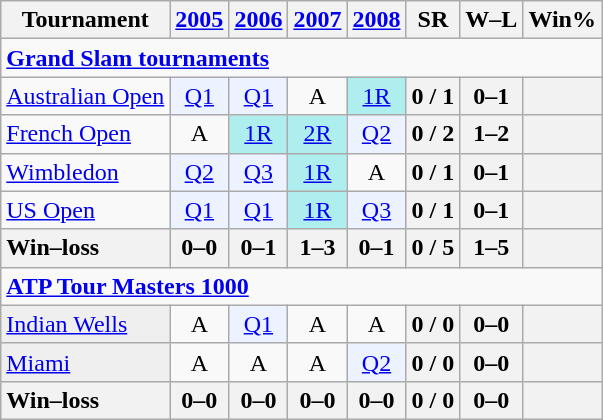<table class=wikitable style=text-align:center>
<tr>
<th>Tournament</th>
<th><a href='#'>2005</a></th>
<th><a href='#'>2006</a></th>
<th><a href='#'>2007</a></th>
<th><a href='#'>2008</a></th>
<th>SR</th>
<th>W–L</th>
<th>Win%</th>
</tr>
<tr>
<td colspan=25 style=text-align:left><a href='#'><strong>Grand Slam tournaments</strong></a></td>
</tr>
<tr>
<td align=left><a href='#'>Australian Open</a></td>
<td bgcolor=ecf2ff><a href='#'>Q1</a></td>
<td bgcolor=ecf2ff><a href='#'>Q1</a></td>
<td>A</td>
<td bgcolor=afeeee><a href='#'>1R</a></td>
<th>0 / 1</th>
<th>0–1</th>
<th></th>
</tr>
<tr>
<td align=left><a href='#'>French Open</a></td>
<td>A</td>
<td bgcolor=afeeee><a href='#'>1R</a></td>
<td bgcolor=afeeee><a href='#'>2R</a></td>
<td bgcolor=ecf2ff><a href='#'>Q2</a></td>
<th>0 / 2</th>
<th>1–2</th>
<th></th>
</tr>
<tr>
<td align=left><a href='#'>Wimbledon</a></td>
<td bgcolor=ecf2ff><a href='#'>Q2</a></td>
<td bgcolor=ecf2ff><a href='#'>Q3</a></td>
<td bgcolor=afeeee><a href='#'>1R</a></td>
<td>A</td>
<th>0 / 1</th>
<th>0–1</th>
<th></th>
</tr>
<tr>
<td align=left><a href='#'>US Open</a></td>
<td bgcolor=ecf2ff><a href='#'>Q1</a></td>
<td bgcolor=ecf2ff><a href='#'>Q1</a></td>
<td bgcolor=afeeee><a href='#'>1R</a></td>
<td bgcolor=ecf2ff><a href='#'>Q3</a></td>
<th>0 / 1</th>
<th>0–1</th>
<th></th>
</tr>
<tr>
<th style=text-align:left><strong>Win–loss</strong></th>
<th>0–0</th>
<th>0–1</th>
<th>1–3</th>
<th>0–1</th>
<th>0 / 5</th>
<th>1–5</th>
<th></th>
</tr>
<tr>
<td colspan=25 style=text-align:left><strong><a href='#'>ATP Tour Masters 1000</a></strong></td>
</tr>
<tr>
<td bgcolor=efefef align=left><a href='#'>Indian Wells</a></td>
<td>A</td>
<td bgcolor=ecf2ff><a href='#'>Q1</a></td>
<td>A</td>
<td>A</td>
<th>0 / 0</th>
<th>0–0</th>
<th></th>
</tr>
<tr>
<td bgcolor=efefef align=left><a href='#'>Miami</a></td>
<td>A</td>
<td>A</td>
<td>A</td>
<td bgcolor=ecf2ff><a href='#'>Q2</a></td>
<th>0 / 0</th>
<th>0–0</th>
<th></th>
</tr>
<tr>
<th style=text-align:left><strong>Win–loss</strong></th>
<th>0–0</th>
<th>0–0</th>
<th>0–0</th>
<th>0–0</th>
<th>0 / 0</th>
<th>0–0</th>
<th></th>
</tr>
</table>
